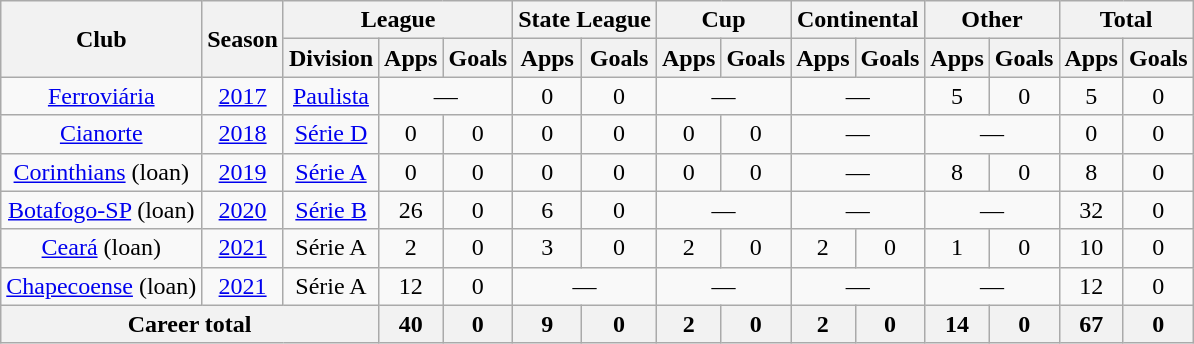<table class="wikitable" style="text-align: center;">
<tr>
<th rowspan="2">Club</th>
<th rowspan="2">Season</th>
<th colspan="3">League</th>
<th colspan="2">State League</th>
<th colspan="2">Cup</th>
<th colspan="2">Continental</th>
<th colspan="2">Other</th>
<th colspan="2">Total</th>
</tr>
<tr>
<th>Division</th>
<th>Apps</th>
<th>Goals</th>
<th>Apps</th>
<th>Goals</th>
<th>Apps</th>
<th>Goals</th>
<th>Apps</th>
<th>Goals</th>
<th>Apps</th>
<th>Goals</th>
<th>Apps</th>
<th>Goals</th>
</tr>
<tr>
<td valign="center"><a href='#'>Ferroviária</a></td>
<td><a href='#'>2017</a></td>
<td><a href='#'>Paulista</a></td>
<td colspan="2">—</td>
<td>0</td>
<td>0</td>
<td colspan="2">—</td>
<td colspan="2">—</td>
<td>5</td>
<td>0</td>
<td>5</td>
<td>0</td>
</tr>
<tr>
<td valign="center"><a href='#'>Cianorte</a></td>
<td><a href='#'>2018</a></td>
<td><a href='#'>Série D</a></td>
<td>0</td>
<td>0</td>
<td>0</td>
<td>0</td>
<td>0</td>
<td>0</td>
<td colspan="2">—</td>
<td colspan="2">—</td>
<td>0</td>
<td>0</td>
</tr>
<tr>
<td valign="center"><a href='#'>Corinthians</a> (loan)</td>
<td><a href='#'>2019</a></td>
<td><a href='#'>Série A</a></td>
<td>0</td>
<td>0</td>
<td>0</td>
<td>0</td>
<td>0</td>
<td>0</td>
<td colspan="2">—</td>
<td>8</td>
<td>0</td>
<td>8</td>
<td>0</td>
</tr>
<tr>
<td valign="center"><a href='#'>Botafogo-SP</a> (loan)</td>
<td><a href='#'>2020</a></td>
<td><a href='#'>Série B</a></td>
<td>26</td>
<td>0</td>
<td>6</td>
<td>0</td>
<td colspan="2">—</td>
<td colspan="2">—</td>
<td colspan="2">—</td>
<td>32</td>
<td>0</td>
</tr>
<tr>
<td valign="center"><a href='#'>Ceará</a> (loan)</td>
<td><a href='#'>2021</a></td>
<td>Série A</td>
<td>2</td>
<td>0</td>
<td>3</td>
<td>0</td>
<td>2</td>
<td>0</td>
<td>2</td>
<td>0</td>
<td>1</td>
<td>0</td>
<td>10</td>
<td>0</td>
</tr>
<tr>
<td valign="center"><a href='#'>Chapecoense</a> (loan)</td>
<td><a href='#'>2021</a></td>
<td>Série A</td>
<td>12</td>
<td>0</td>
<td colspan="2">—</td>
<td colspan="2">—</td>
<td colspan="2">—</td>
<td colspan="2">—</td>
<td>12</td>
<td>0</td>
</tr>
<tr>
<th colspan="3"><strong>Career total</strong></th>
<th>40</th>
<th>0</th>
<th>9</th>
<th>0</th>
<th>2</th>
<th>0</th>
<th>2</th>
<th>0</th>
<th>14</th>
<th>0</th>
<th>67</th>
<th>0</th>
</tr>
</table>
